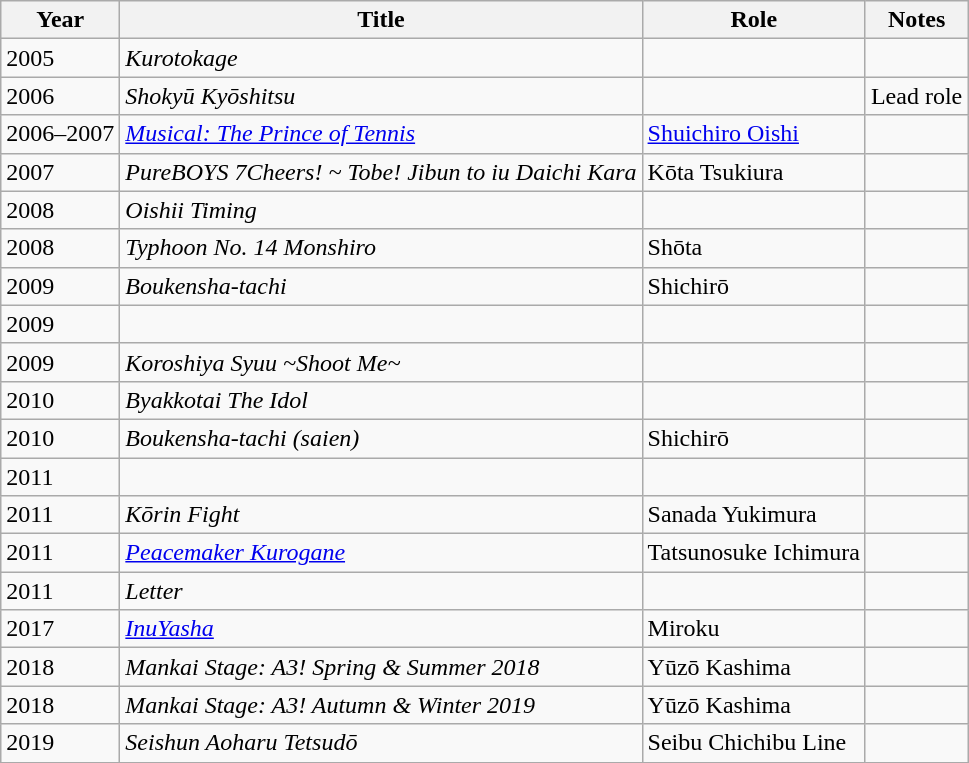<table class="wikitable">
<tr>
<th>Year</th>
<th>Title</th>
<th>Role</th>
<th class="unsortable">Notes</th>
</tr>
<tr>
<td>2005</td>
<td><em>Kurotokage</em></td>
<td></td>
<td></td>
</tr>
<tr>
<td>2006</td>
<td><em>Shokyū Kyōshitsu</em></td>
<td></td>
<td>Lead role</td>
</tr>
<tr>
<td>2006–2007</td>
<td><em><a href='#'>Musical: The Prince of Tennis</a></em></td>
<td><a href='#'>Shuichiro Oishi</a></td>
<td></td>
</tr>
<tr>
<td>2007</td>
<td><em>PureBOYS 7Cheers! ~ Tobe! Jibun to iu Daichi Kara</em></td>
<td>Kōta Tsukiura</td>
<td></td>
</tr>
<tr>
<td>2008</td>
<td><em>Oishii Timing</em></td>
<td></td>
<td></td>
</tr>
<tr>
<td>2008</td>
<td><em>Typhoon No. 14 Monshiro</em></td>
<td>Shōta</td>
<td></td>
</tr>
<tr>
<td>2009</td>
<td><em>Boukensha-tachi</em></td>
<td>Shichirō</td>
<td></td>
</tr>
<tr>
<td>2009</td>
<td><em></em></td>
<td></td>
<td></td>
</tr>
<tr>
<td>2009</td>
<td><em>Koroshiya Syuu ~Shoot Me~</em></td>
<td></td>
<td></td>
</tr>
<tr>
<td>2010</td>
<td><em>Byakkotai The Idol</em></td>
<td></td>
<td></td>
</tr>
<tr>
<td>2010</td>
<td><em>Boukensha-tachi (saien)</em></td>
<td>Shichirō</td>
<td></td>
</tr>
<tr>
<td>2011</td>
<td><em></em></td>
<td></td>
<td></td>
</tr>
<tr>
<td>2011</td>
<td><em>Kōrin Fight</em></td>
<td>Sanada Yukimura</td>
<td></td>
</tr>
<tr>
<td>2011</td>
<td><em><a href='#'>Peacemaker Kurogane</a></em></td>
<td>Tatsunosuke Ichimura</td>
<td></td>
</tr>
<tr>
<td>2011</td>
<td><em>Letter</em></td>
<td></td>
<td></td>
</tr>
<tr>
<td>2017</td>
<td><em><a href='#'>InuYasha</a></em></td>
<td>Miroku</td>
<td></td>
</tr>
<tr>
<td>2018</td>
<td><em>Mankai Stage: A3! Spring & Summer 2018</em></td>
<td>Yūzō Kashima</td>
<td></td>
</tr>
<tr>
<td>2018</td>
<td><em>Mankai Stage: A3! Autumn & Winter 2019</em></td>
<td>Yūzō Kashima</td>
<td></td>
</tr>
<tr>
<td>2019</td>
<td><em>Seishun Aoharu Tetsudō</em></td>
<td>Seibu Chichibu Line</td>
<td></td>
</tr>
<tr>
</tr>
</table>
